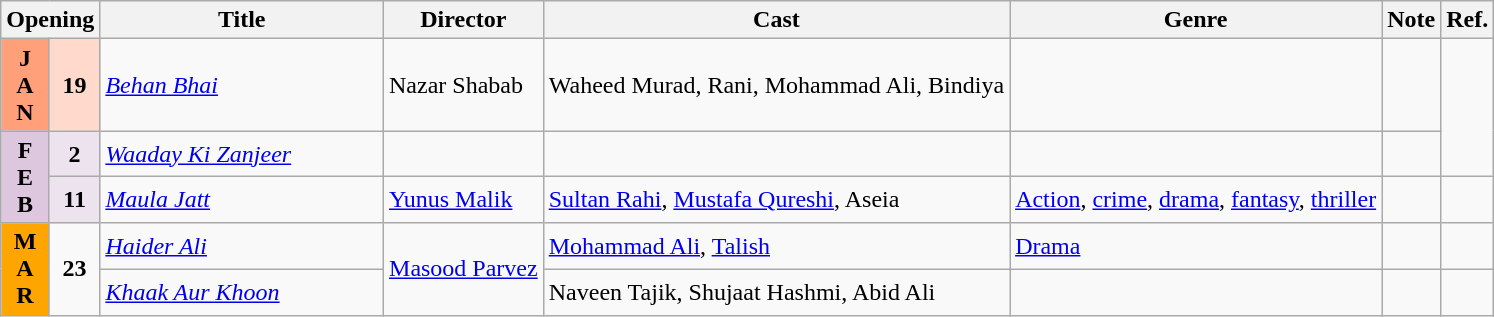<table class="wikitable">
<tr text-align:center;">
<th colspan="2"><strong>Opening</strong></th>
<th style="width:19%;"><strong>Title</strong></th>
<th><strong>Director</strong></th>
<th><strong>Cast</strong></th>
<th><strong>Genre</strong></th>
<th><strong>Note</strong></th>
<th><strong>Ref.</strong></th>
</tr>
<tr>
<td rowspan="1" style="text-align:center; background:#ffa07a;"><strong>J<br>A<br>N</strong></td>
<td style="text-align:center; background:#ffdacc; textcolor:#000;"><strong>19</strong></td>
<td><em><a href='#'>Behan Bhai</a></em></td>
<td>Nazar Shabab</td>
<td>Waheed Murad, Rani, Mohammad Ali, Bindiya</td>
<td></td>
<td></td>
</tr>
<tr>
<td rowspan=2 style="text-align:center; background:#dcc7df; textcolor:#000;"><strong>F<br>E<br>B</strong></td>
<td style="text-align:center; background:#ede3ef; textcolor:#000;"><strong>2</strong></td>
<td><em><a href='#'>Waaday Ki Zanjeer</a></em></td>
<td></td>
<td></td>
<td></td>
<td></td>
</tr>
<tr>
<td style="text-align:center; background:#ede3ef; textcolor:#000;"><strong>11</strong></td>
<td><em><a href='#'>Maula Jatt</a></em></td>
<td><a href='#'>Yunus Malik</a></td>
<td><a href='#'>Sultan Rahi</a>, <a href='#'>Mustafa Qureshi</a>, Aseia</td>
<td><a href='#'>Action</a>, <a href='#'>crime</a>, <a href='#'>drama</a>, <a href='#'>fantasy</a>, <a href='#'>thriller</a></td>
<td></td>
<td></td>
</tr>
<tr>
<td rowspan="2" style="text-align:center; background:orange;"><strong>M<br>A<br>R</strong></td>
<td rowspan="2" style="text-align:center; textcolor:#000;"><strong>23</strong></td>
<td><em><a href='#'>Haider Ali</a></em></td>
<td rowspan=2><a href='#'>Masood Parvez</a></td>
<td><a href='#'>Mohammad Ali</a>, <a href='#'>Talish</a></td>
<td><a href='#'>Drama</a></td>
<td></td>
<td></td>
</tr>
<tr>
<td><em><a href='#'>Khaak Aur Khoon</a></em></td>
<td>Naveen Tajik, Shujaat Hashmi, Abid Ali</td>
<td></td>
<td></td>
<td></td>
</tr>
</table>
